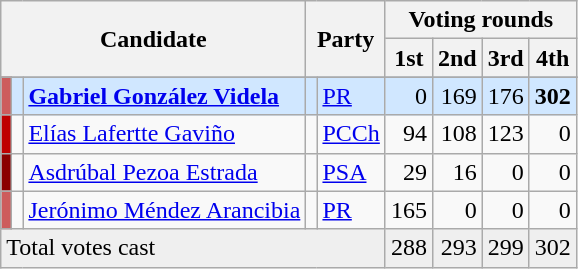<table class="wikitable">
<tr>
<th colspan="3" rowspan="2">Candidate</th>
<th colspan="2" rowspan="2">Party</th>
<th colspan="4">Voting rounds</th>
</tr>
<tr>
<th>1st</th>
<th>2nd</th>
<th>3rd</th>
<th>4th</th>
</tr>
<tr>
</tr>
<tr bgcolor="#D0E7FF" align="left">
<td style="color:inherit;background:#CD5C5C"></td>
<td></td>
<td><strong><a href='#'>Gabriel González Videla</a></strong></td>
<td></td>
<td><a href='#'>PR</a></td>
<td align="right">0</td>
<td align="right">169</td>
<td align="right">176</td>
<td align="right"><strong>302</strong></td>
</tr>
<tr>
<td style="color:inherit;background:#BF0000"></td>
<td></td>
<td><a href='#'>Elías Lafertte Gaviño</a></td>
<td></td>
<td><a href='#'>PCCh</a></td>
<td align="right">94</td>
<td align="right">108</td>
<td align="right">123</td>
<td align="right">0</td>
</tr>
<tr>
<td bgcolor="darkred"></td>
<td></td>
<td><a href='#'>Asdrúbal Pezoa Estrada</a></td>
<td></td>
<td><a href='#'>PSA</a></td>
<td align="right">29</td>
<td align="right">16</td>
<td align="right">0</td>
<td align="right">0</td>
</tr>
<tr>
<td style="color:inherit;background:#CD5C5C"></td>
<td></td>
<td><a href='#'>Jerónimo Méndez Arancibia</a></td>
<td></td>
<td><a href='#'>PR</a></td>
<td align="right">165</td>
<td align="right">0</td>
<td align="right">0</td>
<td align="right">0</td>
</tr>
<tr style="background:#efefef;">
<td colspan="5">Total votes cast</td>
<td align="right">288</td>
<td align="right">293</td>
<td align="right">299</td>
<td align="right">302</td>
</tr>
</table>
